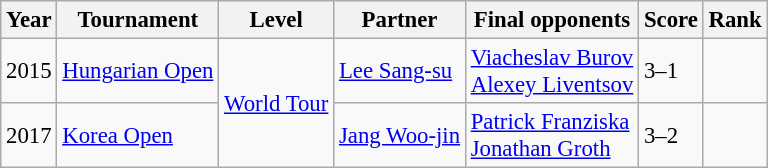<table class="sortable wikitable" style="font-size: 95%;">
<tr>
<th>Year</th>
<th>Tournament</th>
<th>Level</th>
<th>Partner</th>
<th>Final opponents</th>
<th>Score</th>
<th>Rank</th>
</tr>
<tr>
<td>2015</td>
<td><a href='#'>Hungarian Open</a></td>
<td rowspan=2><a href='#'>World Tour</a></td>
<td><a href='#'>Lee Sang-su</a></td>
<td><a href='#'>Viacheslav Burov</a><br><a href='#'>Alexey Liventsov</a></td>
<td>3–1</td>
<td></td>
</tr>
<tr>
<td>2017</td>
<td><a href='#'>Korea Open</a></td>
<td><a href='#'>Jang Woo-jin</a></td>
<td><a href='#'>Patrick Franziska</a><br><a href='#'>Jonathan Groth</a></td>
<td>3–2</td>
<td></td>
</tr>
</table>
